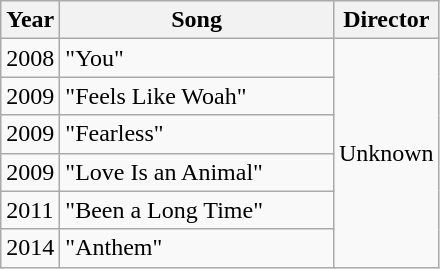<table class="wikitable">
<tr>
<th>Year</th>
<th style="width:175px;">Song</th>
<th>Director</th>
</tr>
<tr>
<td>2008</td>
<td>"You"</td>
<td style="text-align:center;" rowspan="6">Unknown</td>
</tr>
<tr>
<td>2009</td>
<td>"Feels Like Woah"</td>
</tr>
<tr>
<td>2009</td>
<td>"Fearless"</td>
</tr>
<tr>
<td>2009</td>
<td>"Love Is an Animal"</td>
</tr>
<tr>
<td>2011</td>
<td>"Been a Long Time"</td>
</tr>
<tr>
<td>2014</td>
<td>"Anthem"</td>
</tr>
</table>
